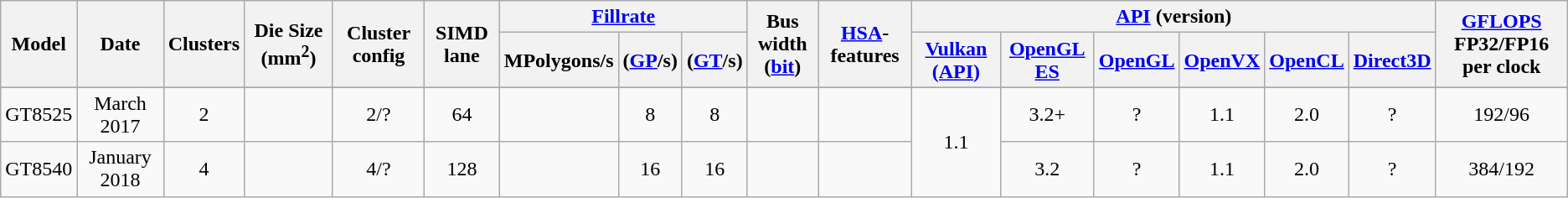<table class="wikitable" style="text-align: center;">
<tr>
<th rowspan="2">Model</th>
<th rowspan="2">Date</th>
<th rowspan="2">Clusters</th>
<th rowspan="2">Die Size (mm<sup>2</sup>)</th>
<th rowspan="2">Cluster config</th>
<th rowspan="2">SIMD lane</th>
<th colspan="3"><a href='#'>Fillrate</a></th>
<th rowspan="2">Bus width<br>(<a href='#'>bit</a>)</th>
<th rowspan="2"><a href='#'>HSA</a>-features</th>
<th colspan="6"><a href='#'>API</a> (version)</th>
<th rowspan="2"><a href='#'>GFLOPS</a><br>FP32/FP16 per clock</th>
</tr>
<tr>
<th>MPolygons/s</th>
<th>(<a href='#'>GP</a>/s)</th>
<th>(<a href='#'>GT</a>/s)</th>
<th><a href='#'>Vulkan (API)</a></th>
<th><a href='#'>OpenGL ES</a></th>
<th><a href='#'>OpenGL</a></th>
<th><a href='#'>OpenVX</a></th>
<th><a href='#'>OpenCL</a></th>
<th><a href='#'>Direct3D</a></th>
</tr>
<tr>
</tr>
<tr>
<td>GT8525</td>
<td>March 2017</td>
<td>2</td>
<td></td>
<td>2/?</td>
<td>64</td>
<td></td>
<td>8</td>
<td>8</td>
<td></td>
<td></td>
<td rowspan="2">1.1</td>
<td>3.2+</td>
<td>?</td>
<td>1.1</td>
<td>2.0</td>
<td>?</td>
<td>192/96</td>
</tr>
<tr>
<td>GT8540</td>
<td>January 2018</td>
<td>4</td>
<td></td>
<td>4/?</td>
<td>128</td>
<td></td>
<td>16</td>
<td>16</td>
<td></td>
<td></td>
<td>3.2</td>
<td>?</td>
<td>1.1</td>
<td>2.0</td>
<td>?</td>
<td>384/192</td>
</tr>
</table>
